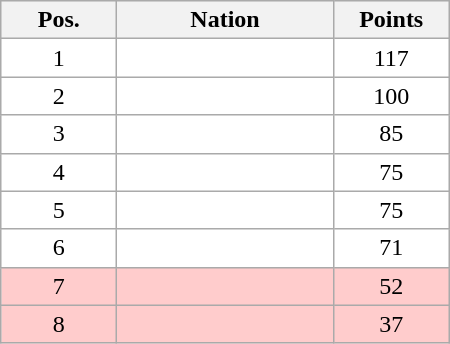<table class="wikitable gauche" cellspacing="1" style="width:300px;">
<tr style="text-align:center; background:#efefef;">
<th style="width:70px;">Pos.</th>
<th>Nation</th>
<th style="width:70px;">Points</th>
</tr>
<tr style="vertical-align:top; text-align:center; background:#fff;">
<td>1</td>
<td style="text-align:left;"></td>
<td>117</td>
</tr>
<tr style="vertical-align:top; text-align:center; background:#fff;">
<td>2</td>
<td style="text-align:left;"></td>
<td>100</td>
</tr>
<tr style="vertical-align:top; text-align:center; background:#fff;">
<td>3</td>
<td style="text-align:left;"></td>
<td>85</td>
</tr>
<tr style="vertical-align:top; text-align:center; background:#fff;">
<td>4</td>
<td style="text-align:left;"></td>
<td>75</td>
</tr>
<tr style="vertical-align:top; text-align:center; background:#fff;">
<td>5</td>
<td style="text-align:left;"></td>
<td>75</td>
</tr>
<tr style="vertical-align:top; text-align:center; background:#fff;">
<td>6</td>
<td style="text-align:left;"></td>
<td>71</td>
</tr>
<tr style="vertical-align:top; text-align:center; background:#ffcccc;">
<td>7</td>
<td style="text-align:left;"></td>
<td>52</td>
</tr>
<tr style="vertical-align:top; text-align:center; background:#ffcccc;">
<td>8</td>
<td style="text-align:left;"></td>
<td>37</td>
</tr>
</table>
